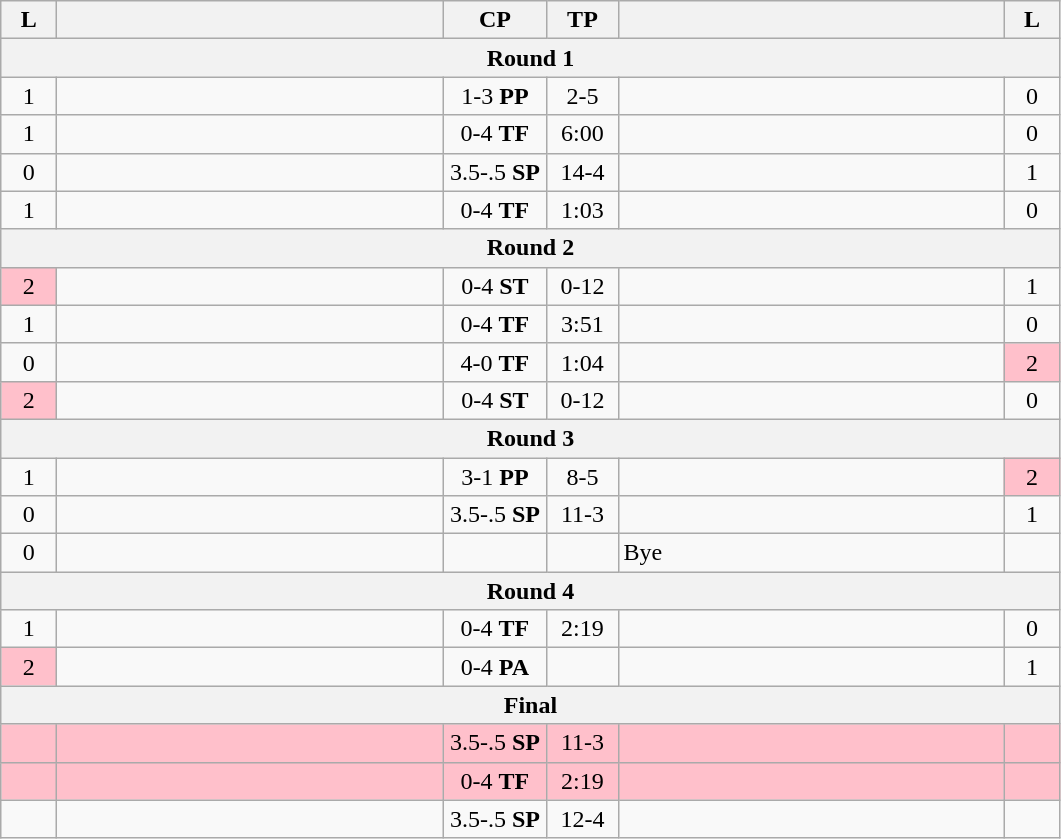<table class="wikitable" style="text-align: center;" |>
<tr>
<th width="30">L</th>
<th width="250"></th>
<th width="62">CP</th>
<th width="40">TP</th>
<th width="250"></th>
<th width="30">L</th>
</tr>
<tr>
<th colspan="7">Round 1</th>
</tr>
<tr>
<td>1</td>
<td style="text-align:left;"></td>
<td>1-3 <strong>PP</strong></td>
<td>2-5</td>
<td style="text-align:left;"><strong></strong></td>
<td>0</td>
</tr>
<tr>
<td>1</td>
<td style="text-align:left;"></td>
<td>0-4 <strong>TF</strong></td>
<td>6:00</td>
<td style="text-align:left;"><strong></strong></td>
<td>0</td>
</tr>
<tr>
<td>0</td>
<td style="text-align:left;"><strong></strong></td>
<td>3.5-.5 <strong>SP</strong></td>
<td>14-4</td>
<td style="text-align:left;"></td>
<td>1</td>
</tr>
<tr>
<td>1</td>
<td style="text-align:left;"></td>
<td>0-4 <strong>TF</strong></td>
<td>1:03</td>
<td style="text-align:left;"><strong></strong></td>
<td>0</td>
</tr>
<tr>
<th colspan="7">Round 2</th>
</tr>
<tr>
<td bgcolor=pink>2</td>
<td style="text-align:left;"></td>
<td>0-4 <strong>ST</strong></td>
<td>0-12</td>
<td style="text-align:left;"><strong></strong></td>
<td>1</td>
</tr>
<tr>
<td>1</td>
<td style="text-align:left;"></td>
<td>0-4 <strong>TF</strong></td>
<td>3:51</td>
<td style="text-align:left;"><strong></strong></td>
<td>0</td>
</tr>
<tr>
<td>0</td>
<td style="text-align:left;"><strong></strong></td>
<td>4-0 <strong>TF</strong></td>
<td>1:04</td>
<td style="text-align:left;"></td>
<td bgcolor=pink>2</td>
</tr>
<tr>
<td bgcolor=pink>2</td>
<td style="text-align:left;"></td>
<td>0-4 <strong>ST</strong></td>
<td>0-12</td>
<td style="text-align:left;"><strong></strong></td>
<td>0</td>
</tr>
<tr>
<th colspan="7">Round 3</th>
</tr>
<tr>
<td>1</td>
<td style="text-align:left;"><strong></strong></td>
<td>3-1 <strong>PP</strong></td>
<td>8-5</td>
<td style="text-align:left;"></td>
<td bgcolor=pink>2</td>
</tr>
<tr>
<td>0</td>
<td style="text-align:left;"><strong></strong></td>
<td>3.5-.5 <strong>SP</strong></td>
<td>11-3</td>
<td style="text-align:left;"></td>
<td>1</td>
</tr>
<tr>
<td>0</td>
<td style="text-align:left;"><strong></strong></td>
<td></td>
<td></td>
<td style="text-align:left;">Bye</td>
<td></td>
</tr>
<tr>
<th colspan="7">Round 4</th>
</tr>
<tr>
<td>1</td>
<td style="text-align:left;"></td>
<td>0-4 <strong>TF</strong></td>
<td>2:19</td>
<td style="text-align:left;"><strong></strong></td>
<td>0</td>
</tr>
<tr>
<td bgcolor=pink>2</td>
<td style="text-align:left;"></td>
<td>0-4 <strong>PA</strong></td>
<td></td>
<td style="text-align:left;"><strong></strong></td>
<td>1</td>
</tr>
<tr>
<th colspan="7">Final</th>
</tr>
<tr bgcolor=#FFC0CB>
<td></td>
<td style="text-align:left;"><strong></strong></td>
<td>3.5-.5 <strong>SP</strong></td>
<td>11-3</td>
<td style="text-align:left;"></td>
<td></td>
</tr>
<tr bgcolor=#FFC0CB>
<td></td>
<td style="text-align:left;"></td>
<td>0-4 <strong>TF</strong></td>
<td>2:19</td>
<td style="text-align:left;"><strong></strong></td>
<td></td>
</tr>
<tr>
<td></td>
<td style="text-align:left;"><strong></strong></td>
<td>3.5-.5 <strong>SP</strong></td>
<td>12-4</td>
<td style="text-align:left;"></td>
<td></td>
</tr>
</table>
